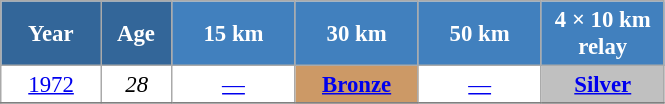<table class="wikitable" style="font-size:95%; text-align:center; border:grey solid 1px; border-collapse:collapse; background:#ffffff;">
<tr>
<th style="background-color:#369; color:white; width:60px;"> Year </th>
<th style="background-color:#369; color:white; width:40px;"> Age </th>
<th style="background-color:#4180be; color:white; width:75px;"> 15 km </th>
<th style="background-color:#4180be; color:white; width:75px;"> 30 km </th>
<th style="background-color:#4180be; color:white; width:75px;"> 50 km </th>
<th style="background-color:#4180be; color:white; width:75px;"> 4 × 10 km <br> relay </th>
</tr>
<tr>
<td><a href='#'>1972</a></td>
<td><em>28</em></td>
<td><a href='#'>—</a></td>
<td bgcolor="cc9966"><a href='#'><strong>Bronze</strong></a></td>
<td><a href='#'>—</a></td>
<td style="background:silver;"><a href='#'><strong>Silver</strong></a></td>
</tr>
<tr>
</tr>
</table>
